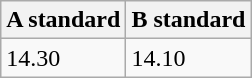<table class="wikitable" border="1" align="upright">
<tr>
<th>A standard</th>
<th>B standard</th>
</tr>
<tr>
<td>14.30</td>
<td>14.10</td>
</tr>
</table>
